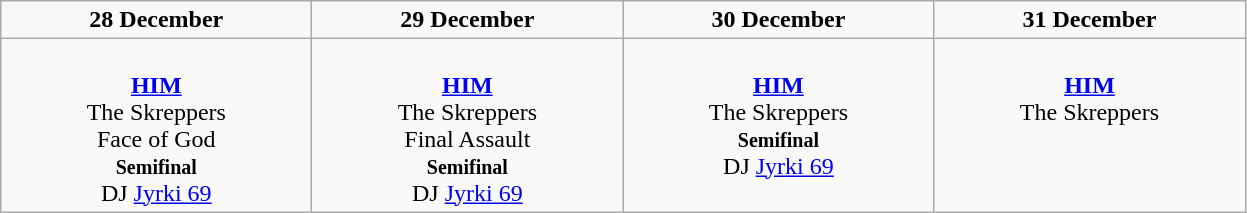<table class="wikitable">
<tr>
<td colspan="1" style="text-align:center;"><strong>28 December</strong> <br></td>
<td colspan="1" style="text-align:center;"><strong>29 December</strong> <br></td>
<td colspan="1" style="text-align:center;"><strong>30 December</strong> <br></td>
<td colspan="1" style="text-align:center;"><strong>31 December</strong> <br></td>
</tr>
<tr>
<td style="text-align:center; vertical-align:top; width:200px;"><br><strong><a href='#'>HIM</a></strong><br>
The Skreppers<br>
Face of God<br>
<small><strong>Semifinal</strong></small><br>
DJ <a href='#'>Jyrki 69</a><br></td>
<td style="text-align:center; vertical-align:top; width:200px;"><br><strong><a href='#'>HIM</a></strong><br>
The Skreppers<br>
Final Assault<br>
<small><strong>Semifinal</strong></small><br>
DJ <a href='#'>Jyrki 69</a><br></td>
<td style="text-align:center; vertical-align:top; width:200px;"><br><strong><a href='#'>HIM</a></strong><br>
The Skreppers<br>
<small><strong>Semifinal</strong></small><br>
DJ <a href='#'>Jyrki 69</a><br></td>
<td style="text-align:center; vertical-align:top; width:200px;"><br><strong><a href='#'>HIM</a></strong><br>
The Skreppers<br></td>
</tr>
</table>
